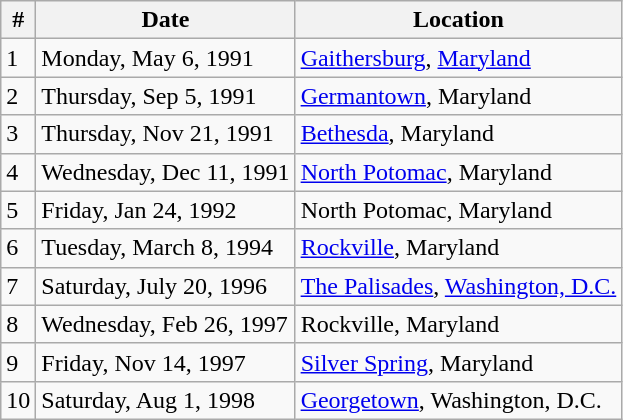<table class="wikitable sortable">
<tr>
<th>#</th>
<th>Date</th>
<th>Location</th>
</tr>
<tr>
<td>1</td>
<td>Monday, May 6, 1991</td>
<td><a href='#'>Gaithersburg</a>, <a href='#'>Maryland</a></td>
</tr>
<tr>
<td>2</td>
<td>Thursday, Sep 5, 1991</td>
<td><a href='#'>Germantown</a>, Maryland</td>
</tr>
<tr>
<td>3</td>
<td>Thursday, Nov 21, 1991</td>
<td><a href='#'>Bethesda</a>, Maryland</td>
</tr>
<tr>
<td>4</td>
<td>Wednesday, Dec 11, 1991</td>
<td><a href='#'>North Potomac</a>, Maryland</td>
</tr>
<tr>
<td>5</td>
<td>Friday, Jan 24, 1992</td>
<td>North Potomac, Maryland</td>
</tr>
<tr>
<td>6</td>
<td>Tuesday, March 8, 1994</td>
<td><a href='#'>Rockville</a>, Maryland</td>
</tr>
<tr>
<td>7</td>
<td>Saturday, July 20, 1996</td>
<td><a href='#'>The Palisades</a>, <a href='#'>Washington, D.C.</a></td>
</tr>
<tr>
<td>8</td>
<td>Wednesday, Feb 26, 1997</td>
<td>Rockville, Maryland</td>
</tr>
<tr>
<td>9</td>
<td>Friday, Nov 14, 1997</td>
<td><a href='#'>Silver Spring</a>, Maryland</td>
</tr>
<tr>
<td>10</td>
<td>Saturday, Aug 1, 1998</td>
<td><a href='#'>Georgetown</a>, Washington, D.C.</td>
</tr>
</table>
